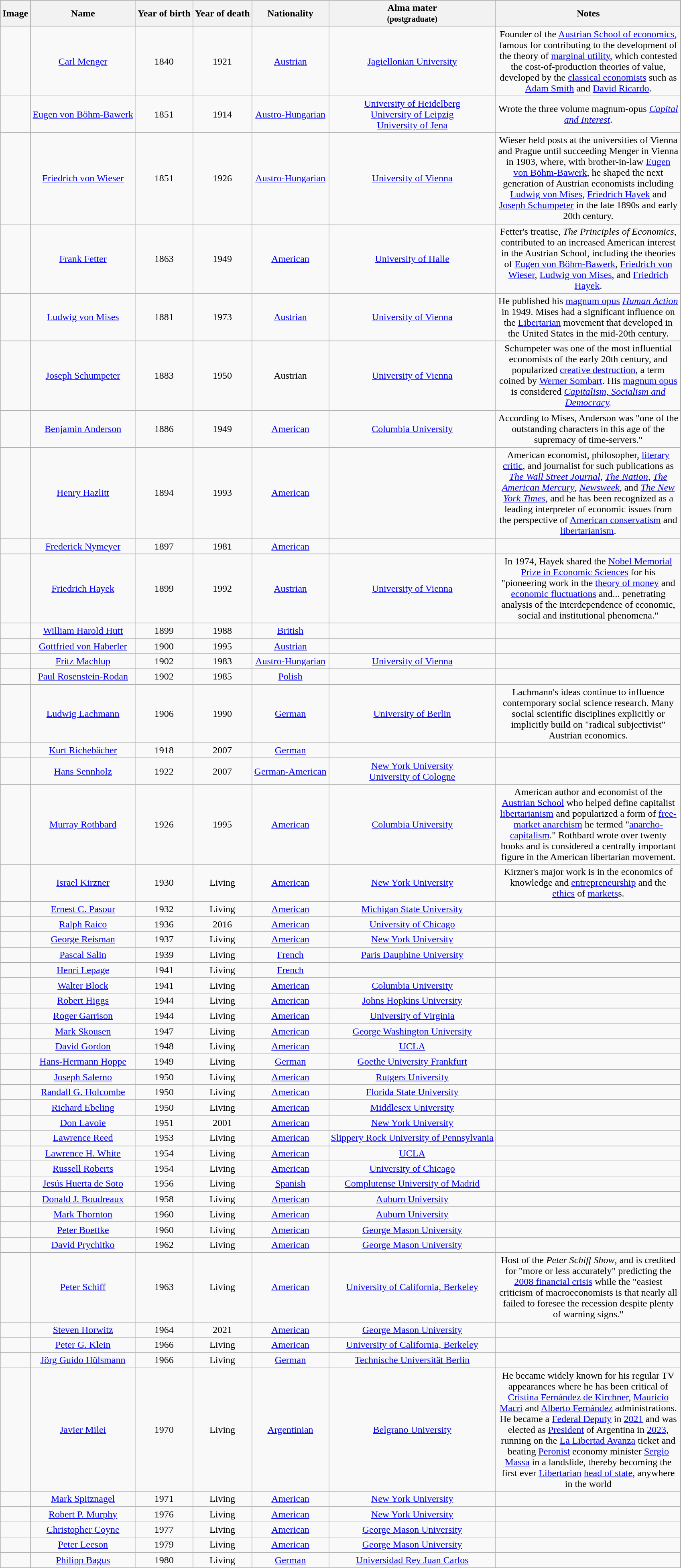<table class="sortable wikitable" style="text-align:center;">
<tr style="background:#cccccc">
<th>Image</th>
<th>Name</th>
<th>Year of birth</th>
<th>Year of death</th>
<th>Nationality</th>
<th>Alma mater <br><small>(postgraduate)</small></th>
<th width="300">Notes</th>
</tr>
<tr>
<td></td>
<td data-sort-value="Menger"><a href='#'>Carl Menger</a></td>
<td>1840</td>
<td>1921</td>
<td><a href='#'>Austrian</a></td>
<td><a href='#'>Jagiellonian University</a></td>
<td>Founder of the <a href='#'>Austrian School of economics</a>, famous for contributing to the development of the theory of <a href='#'>marginal utility</a>, which contested the cost-of-production theories of value, developed by the <a href='#'>classical economists</a> such as <a href='#'>Adam Smith</a> and <a href='#'>David Ricardo</a>.</td>
</tr>
<tr>
<td></td>
<td data-sort-value="Böhm-Bawerk"><a href='#'>Eugen von Böhm-Bawerk</a></td>
<td>1851</td>
<td>1914</td>
<td><a href='#'>Austro-Hungarian</a></td>
<td><a href='#'>University of Heidelberg</a><br><a href='#'>University of Leipzig</a><br><a href='#'>University of Jena</a></td>
<td>Wrote the three volume magnum-opus <em><a href='#'>Capital and Interest</a></em>.</td>
</tr>
<tr>
<td></td>
<td data-sort-value="Wieser"><a href='#'>Friedrich von Wieser</a></td>
<td>1851</td>
<td>1926</td>
<td><a href='#'>Austro-Hungarian</a></td>
<td><a href='#'>University of Vienna</a></td>
<td>Wieser held posts at the universities of Vienna and Prague until succeeding Menger in Vienna in 1903, where, with brother-in-law <a href='#'>Eugen von Böhm-Bawerk</a>, he shaped the next generation of Austrian economists including <a href='#'>Ludwig von Mises</a>, <a href='#'>Friedrich Hayek</a> and <a href='#'>Joseph Schumpeter</a> in the late 1890s and early 20th century.</td>
</tr>
<tr>
<td></td>
<td data-sort-value="Fetter"><a href='#'>Frank Fetter</a></td>
<td>1863</td>
<td>1949</td>
<td><a href='#'>American</a></td>
<td><a href='#'>University of Halle</a></td>
<td>Fetter's treatise, <em>The Principles of Economics</em>, contributed to an increased American interest in the Austrian School, including the theories of <a href='#'>Eugen von Böhm-Bawerk</a>, <a href='#'>Friedrich von Wieser</a>, <a href='#'>Ludwig von Mises</a>, and <a href='#'>Friedrich Hayek</a>.</td>
</tr>
<tr>
<td></td>
<td data-sort-value="Mises"><a href='#'>Ludwig von Mises</a></td>
<td>1881</td>
<td>1973</td>
<td><a href='#'>Austrian</a></td>
<td><a href='#'>University of Vienna</a></td>
<td>He published his <a href='#'>magnum opus</a> <em><a href='#'>Human Action</a></em> in 1949. Mises had a significant influence on the <a href='#'>Libertarian</a> movement that developed in the United States in the mid-20th century.</td>
</tr>
<tr>
<td></td>
<td><a href='#'>Joseph Schumpeter</a></td>
<td>1883</td>
<td>1950</td>
<td>Austrian</td>
<td><a href='#'>University of Vienna</a></td>
<td>Schumpeter was one of the most influential economists of the early 20th century, and popularized <a href='#'>creative destruction</a>, a term coined by <a href='#'>Werner Sombart</a>. His <a href='#'>magnum opus</a> is considered <em><a href='#'>Capitalism, Socialism and Democracy</a>.</em></td>
</tr>
<tr>
<td></td>
<td data-sort-name="Anderson"><a href='#'>Benjamin Anderson</a></td>
<td>1886</td>
<td>1949</td>
<td><a href='#'>American</a></td>
<td><a href='#'>Columbia University</a></td>
<td>According to Mises, Anderson was "one of the outstanding characters in this age of the supremacy of time-servers."</td>
</tr>
<tr>
<td></td>
<td data-sort-value="Hazlitt"><a href='#'>Henry Hazlitt</a></td>
<td>1894</td>
<td>1993</td>
<td><a href='#'>American</a></td>
<td></td>
<td>American economist, philosopher, <a href='#'>literary critic</a>, and journalist for such publications as <em><a href='#'>The Wall Street Journal</a></em>, <em><a href='#'>The Nation</a></em>, <em><a href='#'>The American Mercury</a></em>, <em><a href='#'>Newsweek</a></em>, and <em><a href='#'>The New York Times</a></em>, and he has been recognized as a leading interpreter of economic issues from the perspective of <a href='#'>American conservatism</a> and <a href='#'>libertarianism</a>.</td>
</tr>
<tr>
<td></td>
<td data-sort-value="Nymeyer"><a href='#'>Frederick Nymeyer</a></td>
<td>1897</td>
<td>1981</td>
<td><a href='#'>American</a></td>
<td></td>
<td></td>
</tr>
<tr>
<td></td>
<td data-sort-name="Hayek"><a href='#'>Friedrich Hayek</a></td>
<td>1899</td>
<td>1992</td>
<td><a href='#'>Austrian</a></td>
<td><a href='#'>University of Vienna</a></td>
<td>In 1974, Hayek shared the <a href='#'>Nobel Memorial Prize in Economic Sciences</a> for his "pioneering work in the <a href='#'>theory of money</a> and <a href='#'>economic fluctuations</a> and... penetrating analysis of the interdependence of economic, social and institutional phenomena."</td>
</tr>
<tr>
<td></td>
<td data-sort-name="Hutt"><a href='#'>William Harold Hutt</a></td>
<td>1899</td>
<td>1988</td>
<td><a href='#'>British</a></td>
<td></td>
<td></td>
</tr>
<tr>
<td></td>
<td data-sort-value="Haberler"><a href='#'>Gottfried von Haberler</a></td>
<td>1900</td>
<td>1995</td>
<td><a href='#'>Austrian</a></td>
<td></td>
<td></td>
</tr>
<tr>
<td></td>
<td data-sort-value="Machlup"><a href='#'>Fritz Machlup</a></td>
<td>1902</td>
<td>1983</td>
<td><a href='#'>Austro-Hungarian</a></td>
<td><a href='#'>University of Vienna</a></td>
<td></td>
</tr>
<tr>
<td></td>
<td data-sort-value="Rosenstein-Rodan"><a href='#'>Paul Rosenstein-Rodan</a></td>
<td>1902</td>
<td>1985</td>
<td><a href='#'>Polish</a></td>
<td></td>
<td></td>
</tr>
<tr>
<td></td>
<td data-sort-name="Lachmann"><a href='#'>Ludwig Lachmann</a></td>
<td>1906</td>
<td>1990</td>
<td><a href='#'>German</a></td>
<td><a href='#'>University of Berlin</a></td>
<td>Lachmann's ideas continue to influence contemporary social science research. Many social scientific disciplines explicitly or implicitly build on "radical subjectivist" Austrian economics.</td>
</tr>
<tr>
<td></td>
<td data-sort-value="Richebächer"><a href='#'>Kurt Richebächer</a></td>
<td>1918</td>
<td>2007</td>
<td><a href='#'>German</a></td>
<td></td>
<td></td>
</tr>
<tr>
<td></td>
<td data-sort-value="Sennholz"><a href='#'>Hans Sennholz</a></td>
<td>1922</td>
<td>2007</td>
<td><a href='#'>German-American</a></td>
<td><a href='#'>New York University</a><br> <a href='#'>University of Cologne</a></td>
<td></td>
</tr>
<tr>
<td></td>
<td data-sort-value="Rothbard"><a href='#'>Murray Rothbard</a></td>
<td>1926</td>
<td>1995</td>
<td><a href='#'>American</a></td>
<td><a href='#'>Columbia University</a></td>
<td>American author and economist of the <a href='#'>Austrian School</a> who helped define capitalist <a href='#'>libertarianism</a> and popularized a form of <a href='#'>free-market anarchism</a> he termed "<a href='#'>anarcho-capitalism</a>." Rothbard wrote over twenty books and is considered a centrally important figure in the American libertarian movement.</td>
</tr>
<tr>
<td></td>
<td data-sort-name="Kirzner"><a href='#'>Israel Kirzner</a></td>
<td>1930</td>
<td>Living</td>
<td><a href='#'>American</a></td>
<td><a href='#'>New York University</a></td>
<td>Kirzner's major work is in the economics of knowledge and <a href='#'>entrepreneurship</a> and the <a href='#'>ethics</a> of <a href='#'>markets</a>s.</td>
</tr>
<tr>
<td></td>
<td data-sort-value="Pasour"><a href='#'>Ernest C. Pasour</a></td>
<td>1932</td>
<td>Living</td>
<td><a href='#'>American</a></td>
<td><a href='#'>Michigan State University</a></td>
<td></td>
</tr>
<tr>
<td></td>
<td data-sort-name="Raico"><a href='#'>Ralph Raico</a></td>
<td>1936</td>
<td>2016</td>
<td><a href='#'>American</a></td>
<td><a href='#'>University of Chicago</a></td>
<td></td>
</tr>
<tr>
<td></td>
<td data-sort-value="Reisman"><a href='#'>George Reisman</a></td>
<td>1937</td>
<td>Living</td>
<td><a href='#'>American</a></td>
<td><a href='#'>New York University</a></td>
<td></td>
</tr>
<tr>
<td></td>
<td data-sort-value="Salin"><a href='#'>Pascal Salin</a></td>
<td>1939</td>
<td>Living</td>
<td><a href='#'>French</a></td>
<td><a href='#'>Paris Dauphine University</a></td>
<td></td>
</tr>
<tr>
<td></td>
<td data-sort-value="Lepage"><a href='#'>Henri Lepage</a></td>
<td>1941</td>
<td>Living</td>
<td><a href='#'>French</a></td>
<td></td>
<td></td>
</tr>
<tr>
<td></td>
<td data-sort-value="Block"><a href='#'>Walter Block</a></td>
<td>1941</td>
<td>Living</td>
<td><a href='#'>American</a></td>
<td><a href='#'>Columbia University</a></td>
<td></td>
</tr>
<tr>
<td></td>
<td data-sort-value="Higgs"><a href='#'>Robert Higgs</a></td>
<td>1944</td>
<td>Living</td>
<td><a href='#'>American</a></td>
<td><a href='#'>Johns Hopkins University</a></td>
<td></td>
</tr>
<tr>
<td></td>
<td data-sort-value="Garrison"><a href='#'>Roger Garrison</a></td>
<td>1944</td>
<td>Living</td>
<td><a href='#'>American</a></td>
<td><a href='#'>University of Virginia</a></td>
<td></td>
</tr>
<tr>
<td></td>
<td data-sort-value="Skousen"><a href='#'>Mark Skousen</a></td>
<td>1947</td>
<td>Living</td>
<td><a href='#'>American</a></td>
<td><a href='#'>George Washington University</a></td>
<td></td>
</tr>
<tr>
<td></td>
<td data-sort-value="Gordon"><a href='#'>David Gordon</a></td>
<td>1948</td>
<td>Living</td>
<td><a href='#'>American</a></td>
<td><a href='#'>UCLA</a></td>
<td></td>
</tr>
<tr>
<td></td>
<td data-sort-value="Hoppe"><a href='#'>Hans-Hermann Hoppe</a></td>
<td>1949</td>
<td>Living</td>
<td><a href='#'>German</a></td>
<td><a href='#'>Goethe University Frankfurt</a></td>
<td></td>
</tr>
<tr>
<td></td>
<td data-sort-value="Salerno"><a href='#'>Joseph Salerno</a></td>
<td>1950</td>
<td>Living</td>
<td><a href='#'>American</a></td>
<td><a href='#'>Rutgers University</a></td>
<td></td>
</tr>
<tr>
<td></td>
<td data-sort-value="Holcombe"><a href='#'>Randall G. Holcombe</a></td>
<td>1950</td>
<td>Living</td>
<td><a href='#'>American</a></td>
<td><a href='#'>Florida State University</a></td>
<td></td>
</tr>
<tr>
<td></td>
<td data-sort-value="Ebeling"><a href='#'>Richard Ebeling</a></td>
<td>1950</td>
<td>Living</td>
<td><a href='#'>American</a></td>
<td><a href='#'>Middlesex University</a></td>
<td></td>
</tr>
<tr>
<td></td>
<td data-sort-value="Lavoie"><a href='#'>Don Lavoie</a></td>
<td>1951</td>
<td>2001</td>
<td><a href='#'>American</a></td>
<td><a href='#'>New York University</a></td>
<td></td>
</tr>
<tr>
<td></td>
<td data-sort-name="Reed"><a href='#'>Lawrence Reed</a></td>
<td>1953</td>
<td>Living</td>
<td><a href='#'>American</a></td>
<td><a href='#'>Slippery Rock University of Pennsylvania</a></td>
<td></td>
</tr>
<tr>
<td></td>
<td data-sort-value="White"><a href='#'>Lawrence H. White</a></td>
<td>1954</td>
<td>Living</td>
<td><a href='#'>American</a></td>
<td><a href='#'>UCLA</a></td>
<td></td>
</tr>
<tr>
<td></td>
<td data-sort-value="Roberts"><a href='#'>Russell Roberts</a></td>
<td>1954</td>
<td>Living</td>
<td><a href='#'>American</a></td>
<td><a href='#'>University of Chicago</a></td>
<td></td>
</tr>
<tr>
<td></td>
<td data-sort-value="de Soto"><a href='#'>Jesús Huerta de Soto</a></td>
<td>1956</td>
<td>Living</td>
<td><a href='#'>Spanish</a></td>
<td><a href='#'>Complutense University of Madrid</a></td>
<td></td>
</tr>
<tr>
<td></td>
<td data-sort-value="Boudreaux"><a href='#'>Donald J. Boudreaux</a></td>
<td>1958</td>
<td>Living</td>
<td><a href='#'>American</a></td>
<td><a href='#'>Auburn University</a></td>
<td></td>
</tr>
<tr>
<td></td>
<td data-sort-value="Thornton"><a href='#'>Mark Thornton</a></td>
<td>1960</td>
<td>Living</td>
<td><a href='#'>American</a></td>
<td><a href='#'>Auburn University</a></td>
<td></td>
</tr>
<tr>
<td></td>
<td data-sort-value="Boettke"><a href='#'>Peter Boettke</a></td>
<td>1960</td>
<td>Living</td>
<td><a href='#'>American</a></td>
<td><a href='#'>George Mason University</a></td>
<td></td>
</tr>
<tr>
<td></td>
<td data-sort-value="Prychitko"><a href='#'>David Prychitko</a></td>
<td>1962</td>
<td>Living</td>
<td><a href='#'>American</a></td>
<td><a href='#'>George Mason University</a></td>
<td></td>
</tr>
<tr>
<td></td>
<td data-sort-value="Schiff"><a href='#'>Peter Schiff</a></td>
<td>1963</td>
<td>Living</td>
<td><a href='#'>American</a></td>
<td><a href='#'>University of California, Berkeley</a></td>
<td>Host of the <em>Peter Schiff Show</em>, and is credited for "more or less accurately" predicting the <a href='#'>2008 financial crisis</a> while the "easiest criticism of macroeconomists is that nearly all failed to foresee the recession despite plenty of warning signs."</td>
</tr>
<tr>
<td></td>
<td data-sort-value="Horwitz"><a href='#'>Steven Horwitz</a></td>
<td>1964</td>
<td>2021</td>
<td><a href='#'>American</a></td>
<td><a href='#'>George Mason University</a></td>
<td></td>
</tr>
<tr>
<td></td>
<td data-sort-value="Klein"><a href='#'>Peter G. Klein</a></td>
<td>1966</td>
<td>Living</td>
<td><a href='#'>American</a></td>
<td><a href='#'>University of California, Berkeley</a></td>
<td></td>
</tr>
<tr>
<td></td>
<td data-sort-value="Hülsmann"><a href='#'>Jörg Guido Hülsmann</a></td>
<td>1966</td>
<td>Living</td>
<td><a href='#'>German</a></td>
<td><a href='#'>Technische Universität Berlin</a></td>
<td></td>
</tr>
<tr>
<td></td>
<td><a href='#'>Javier Milei</a></td>
<td>1970</td>
<td>Living</td>
<td><a href='#'>Argentinian</a></td>
<td><a href='#'>Belgrano University</a></td>
<td>He became widely known for his regular TV appearances where he has been critical of <a href='#'>Cristina Fernández de Kirchner</a>, <a href='#'>Mauricio Macri</a> and <a href='#'>Alberto Fernández</a> administrations.<br>He became a <a href='#'>Federal Deputy</a> in <a href='#'>2021</a> and was elected as <a href='#'>President</a> of Argentina in <a href='#'>2023</a>, running on the <a href='#'>La Libertad Avanza</a> ticket and beating <a href='#'>Peronist</a> economy minister <a href='#'>Sergio Massa</a> in a landslide, thereby becoming the first ever <a href='#'>Libertarian</a> <a href='#'>head of state</a>, anywhere in the world</td>
</tr>
<tr>
<td></td>
<td data-sort-value="Spitznagel"><a href='#'>Mark Spitznagel</a></td>
<td>1971</td>
<td>Living</td>
<td><a href='#'>American</a></td>
<td><a href='#'>New York University</a></td>
<td></td>
</tr>
<tr>
<td></td>
<td data-sort-value="Murphy"><a href='#'>Robert P. Murphy</a></td>
<td>1976</td>
<td>Living</td>
<td><a href='#'>American</a></td>
<td><a href='#'>New York University</a></td>
<td></td>
</tr>
<tr>
<td></td>
<td data-sort-value="Coyne"><a href='#'>Christopher Coyne</a></td>
<td>1977</td>
<td>Living</td>
<td><a href='#'>American</a></td>
<td><a href='#'>George Mason University</a></td>
<td></td>
</tr>
<tr>
<td></td>
<td data-sort-value="Leeson"><a href='#'>Peter Leeson</a></td>
<td>1979</td>
<td>Living</td>
<td><a href='#'>American</a></td>
<td><a href='#'>George Mason University</a></td>
<td></td>
</tr>
<tr>
<td></td>
<td data-sort-value="Bagus"><a href='#'>Philipp Bagus</a></td>
<td>1980</td>
<td>Living</td>
<td><a href='#'>German</a></td>
<td><a href='#'>Universidad Rey Juan Carlos</a></td>
<td></td>
</tr>
</table>
